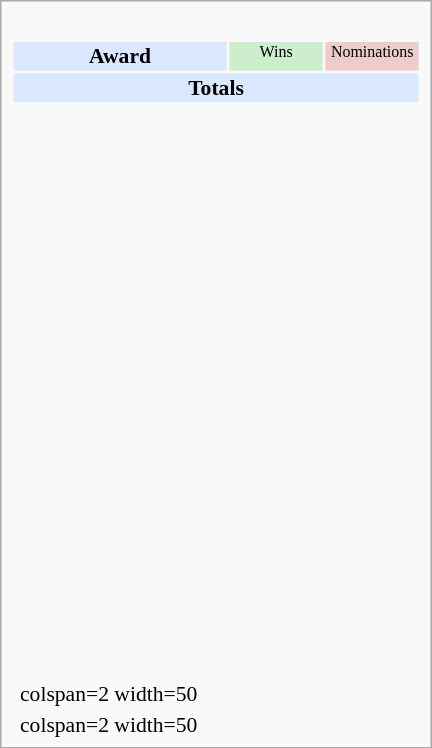<table class="infobox" style="width:20em; text-align:left; font-size:90%; vertical-align:middle; background:#white;">
<tr style="background:white;">
</tr>
<tr>
<td colspan=3><br><table class="collapsible collapsed" style="width:100%;">
<tr style="background:#d9e8ff; text-align:center;">
<th style="vertical-align: middle;">Award</th>
<td style="background:#cec; font-size:8pt; width:60px;">Wins</td>
<td style="background:#ecc; font-size:8pt; width:60px;">Nominations</td>
</tr>
<tr style="background:#d9e8ff;">
<td colspan="3" style="text-align:center;"><strong>Totals</strong></td>
</tr>
<tr>
<td align="center"><br></td>
<td></td>
<td></td>
</tr>
<tr>
<td align="center"><br></td>
<td></td>
<td></td>
</tr>
<tr>
<td align="center"><br></td>
<td></td>
<td></td>
</tr>
<tr>
<td align="center"><br></td>
<td></td>
<td></td>
</tr>
<tr>
<td align="center"><br></td>
<td></td>
<td></td>
</tr>
<tr>
<td align="center"><br></td>
<td></td>
<td></td>
</tr>
<tr>
<td align="center"><br></td>
<td></td>
<td></td>
</tr>
<tr>
<td align="center"><br></td>
<td></td>
<td></td>
</tr>
<tr>
<td align="center"><br></td>
<td></td>
<td></td>
</tr>
<tr>
<td align="center"><br></td>
<td></td>
<td></td>
</tr>
<tr>
<td align="center"><br></td>
<td></td>
<td></td>
</tr>
<tr>
<td align="center"><br></td>
<td></td>
<td></td>
</tr>
<tr>
<td align="center"><br></td>
<td></td>
<td></td>
</tr>
<tr>
<td align="center"><br></td>
<td></td>
<td></td>
</tr>
<tr>
<td align="center"><br></td>
<td></td>
<td></td>
</tr>
<tr>
<td align="center"><br></td>
<td></td>
<td></td>
</tr>
<tr>
<td align="center"><br></td>
<td></td>
<td></td>
</tr>
<tr>
<td align="center"><br></td>
<td></td>
<td></td>
</tr>
<tr>
</tr>
</table>
</td>
</tr>
<tr>
<td></td>
<td>colspan=2 width=50 </td>
</tr>
<tr>
<td></td>
<td>colspan=2 width=50 </td>
</tr>
</table>
